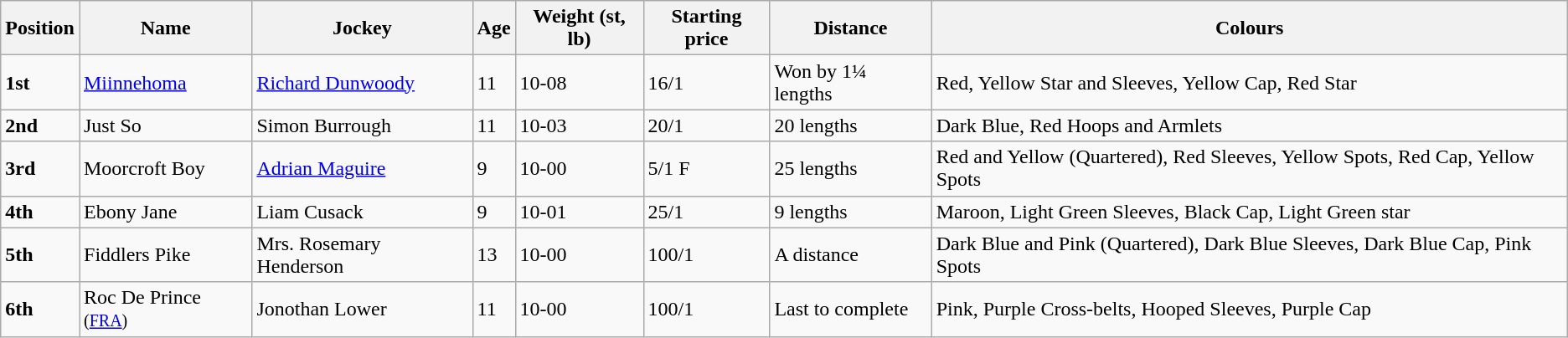<table class="wikitable sortable">
<tr>
<th>Position</th>
<th>Name</th>
<th>Jockey</th>
<th>Age</th>
<th>Weight (st, lb)</th>
<th>Starting price</th>
<th>Distance</th>
<th>Colours</th>
</tr>
<tr>
<td><strong>1st</strong></td>
<td><a href='#'>Miinnehoma</a></td>
<td><a href='#'>Richard Dunwoody</a></td>
<td>11</td>
<td>10-08</td>
<td>16/1</td>
<td>Won by 1¼ lengths</td>
<td>Red, Yellow Star and Sleeves, Yellow Cap, Red Star</td>
</tr>
<tr>
<td><strong>2nd</strong></td>
<td>Just So</td>
<td>Simon Burrough</td>
<td>11</td>
<td>10-03</td>
<td>20/1</td>
<td>20 lengths</td>
<td>Dark Blue, Red Hoops and Armlets</td>
</tr>
<tr>
<td><strong>3rd</strong></td>
<td>Moorcroft Boy</td>
<td><a href='#'>Adrian Maguire</a></td>
<td>9</td>
<td>10-00</td>
<td>5/1 F</td>
<td>25 lengths</td>
<td>Red and Yellow (Quartered), Red Sleeves, Yellow Spots, Red Cap, Yellow Spots</td>
</tr>
<tr>
<td><strong>4th</strong></td>
<td>Ebony Jane</td>
<td>Liam Cusack</td>
<td>9</td>
<td>10-01</td>
<td>25/1</td>
<td>9 lengths</td>
<td>Maroon, Light Green Sleeves, Black Cap, Light Green star</td>
</tr>
<tr>
<td><strong>5th</strong></td>
<td>Fiddlers Pike</td>
<td>Mrs. Rosemary Henderson</td>
<td>13</td>
<td>10-00</td>
<td>100/1</td>
<td>A distance</td>
<td>Dark Blue and Pink (Quartered), Dark Blue Sleeves, Dark Blue Cap, Pink Spots</td>
</tr>
<tr>
<td><strong>6th</strong></td>
<td>Roc De Prince <small>(<a href='#'>FRA</a>)</small></td>
<td>Jonothan Lower</td>
<td>11</td>
<td>10-00</td>
<td>100/1</td>
<td>Last to complete</td>
<td>Pink, Purple Cross-belts, Hooped Sleeves, Purple Cap</td>
</tr>
</table>
